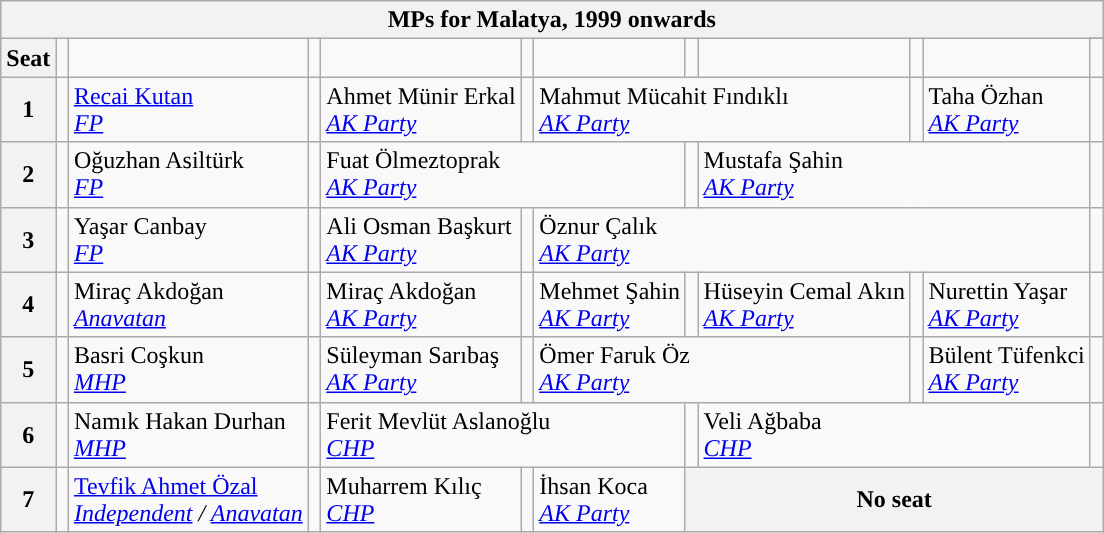<table class="wikitable">
<tr>
<th colspan = 12>MPs for Malatya, 1999 onwards</th>
</tr>
<tr>
<th rowspan = 2>Seat</th>
<td rowspan="2" style="width:1px;"></td>
<td rowspan = 2></td>
<td rowspan="2" style="width:1px;"></td>
<td rowspan = 2></td>
<td rowspan="2" style="width:1px;"></td>
<td rowspan = 2></td>
<td rowspan="2" style="width:1px;"></td>
<td rowspan = 2></td>
<td rowspan="2" style="width:1px;"></td>
<td rowspan = 2></td>
</tr>
<tr>
<td></td>
</tr>
<tr>
<th>1</th>
<td width=1px style="background-color: "></td>
<td colspan = 1><a href='#'>Recai Kutan</a><br><em><a href='#'>FP</a></em></td>
<td width=1px style="background-color: "></td>
<td colspan = 1>Ahmet Münir Erkal<br><em><a href='#'>AK Party</a></em></td>
<td width=1px style="background-color: "></td>
<td colspan = 3>Mahmut Mücahit Fındıklı<br><em><a href='#'>AK Party</a></em></td>
<td width=1px style="background-color: "></td>
<td colspan = 1>Taha Özhan<br><em><a href='#'>AK Party</a></em></td>
<td width=1px style="background-color: "></td>
</tr>
<tr>
<th>2</th>
<td width=1px style="background-color: "></td>
<td colspan = 1>Oğuzhan Asiltürk<br><em><a href='#'>FP</a></em></td>
<td width=1px style="background-color: "></td>
<td colspan = 3>Fuat Ölmeztoprak<br><em><a href='#'>AK Party</a></em></td>
<td width=1px style="background-color: "></td>
<td colspan = 3>Mustafa Şahin<br><em><a href='#'>AK Party</a></em></td>
<td width=1px style="background-color: "></td>
</tr>
<tr>
<th>3</th>
<td width=1px style="background-color: "></td>
<td colspan = 1>Yaşar Canbay<br><em><a href='#'>FP</a></em></td>
<td width=1px style="background-color: "></td>
<td colspan = 1>Ali Osman Başkurt<br><em><a href='#'>AK Party</a></em></td>
<td width=1px style="background-color: "></td>
<td colspan = 5>Öznur Çalık<br><em><a href='#'>AK Party</a></em></td>
<td width=1px style="background-color: "></td>
</tr>
<tr>
<th>4</th>
<td width=1px style="background-color: "></td>
<td colspan = 1>Miraç Akdoğan<br><em><a href='#'>Anavatan</a></em></td>
<td width=1px style="background-color: "></td>
<td colspan = 1>Miraç Akdoğan<br><em><a href='#'>AK Party</a></em></td>
<td width=1px style="background-color: "></td>
<td colspan = 1>Mehmet Şahin<br><em><a href='#'>AK Party</a></em></td>
<td width=1px style="background-color: "></td>
<td colspan = 1>Hüseyin Cemal Akın<br><em><a href='#'>AK Party</a></em></td>
<td width=1px style="background-color: "></td>
<td colspan = 1>Nurettin Yaşar<br><em><a href='#'>AK Party</a></em></td>
<td width=1px style="background-color: "></td>
</tr>
<tr>
<th>5</th>
<td width=1px style="background-color: "></td>
<td colspan = 1>Basri Coşkun<br><em><a href='#'>MHP</a></em></td>
<td width=1px style="background-color: "></td>
<td colspan = 1>Süleyman Sarıbaş<br><em><a href='#'>AK Party</a></em></td>
<td width=1px style="background-color: "></td>
<td colspan = 3>Ömer Faruk Öz<br><em><a href='#'>AK Party</a></em></td>
<td width=1px style="background-color: "></td>
<td colspan = 1>Bülent Tüfenkci<br><em><a href='#'>AK Party</a></em></td>
<td width=1px style="background-color: "></td>
</tr>
<tr>
<th>6</th>
<td width=1px style="background-color: "></td>
<td colspan = 1>Namık Hakan Durhan<br><em><a href='#'>MHP</a></em></td>
<td width=1px style="background-color: "></td>
<td colspan = 3>Ferit Mevlüt Aslanoğlu<br><em><a href='#'>CHP</a></em></td>
<td width=1px style="background-color: "></td>
<td colspan = 3>Veli Ağbaba<br><em><a href='#'>CHP</a></em></td>
<td width=1px style="background-color: "></td>
</tr>
<tr>
<th>7</th>
<td width=1px style="background-color: "></td>
<td colspan = 1><a href='#'>Tevfik Ahmet Özal</a><br><em><a href='#'>Independent</a> / <a href='#'>Anavatan</a></em></td>
<td width=1px style="background-color: "></td>
<td colspan = 1>Muharrem Kılıç<br><em><a href='#'>CHP</a></em></td>
<td width=1px style="background-color: "></td>
<td colspan = 1>İhsan Koca<br><em><a href='#'>AK Party</a></em></td>
<th colspan =5>No seat</th>
</tr>
</table>
